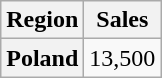<table class="wikitable sortable plainrowheaders">
<tr>
<th scope="col">Region</th>
<th scope="col">Sales</th>
</tr>
<tr>
<th scope="row">Poland</th>
<td>13,500</td>
</tr>
</table>
